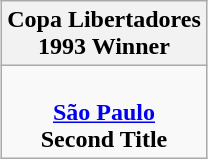<table class="wikitable" style="text-align: center; margin: 0 auto;">
<tr>
<th>Copa Libertadores<br>1993 Winner</th>
</tr>
<tr>
<td><br><strong><a href='#'>São Paulo</a></strong><br><strong>Second Title</strong></td>
</tr>
</table>
